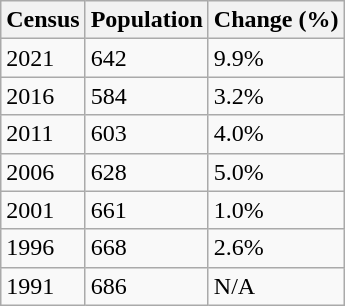<table class="wikitable">
<tr>
<th>Census</th>
<th>Population</th>
<th>Change (%)</th>
</tr>
<tr>
<td>2021</td>
<td>642</td>
<td> 9.9%</td>
</tr>
<tr>
<td>2016</td>
<td>584</td>
<td> 3.2%</td>
</tr>
<tr>
<td>2011</td>
<td>603</td>
<td> 4.0%</td>
</tr>
<tr>
<td>2006</td>
<td>628</td>
<td> 5.0%</td>
</tr>
<tr>
<td>2001</td>
<td>661</td>
<td> 1.0%</td>
</tr>
<tr>
<td>1996</td>
<td>668</td>
<td> 2.6%</td>
</tr>
<tr>
<td>1991</td>
<td>686</td>
<td>N/A</td>
</tr>
</table>
